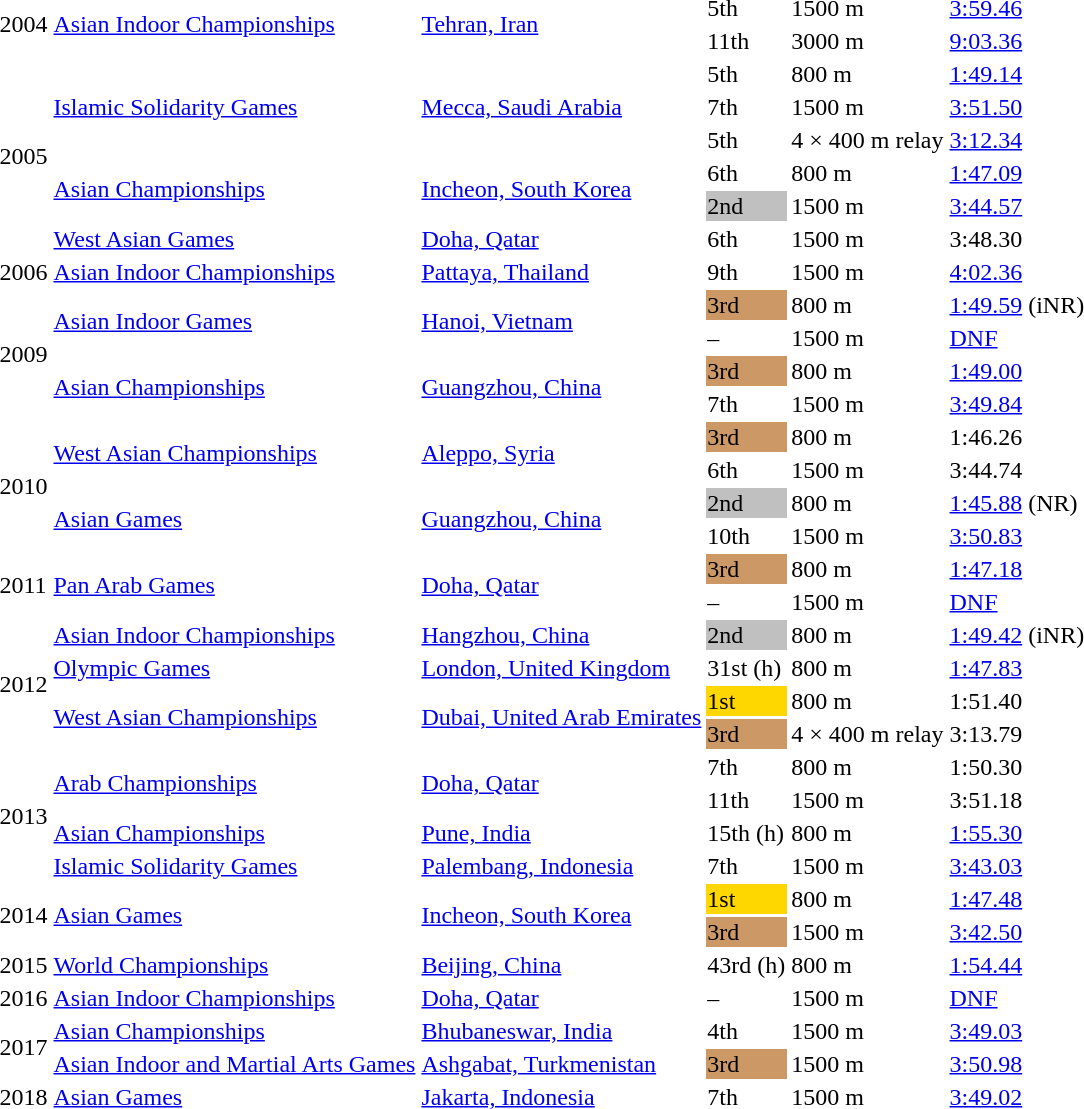<table>
<tr>
<td rowspan=2>2004</td>
<td rowspan=2><a href='#'>Asian Indoor Championships</a></td>
<td rowspan=2><a href='#'>Tehran, Iran</a></td>
<td>5th</td>
<td>1500 m</td>
<td><a href='#'>3:59.46</a></td>
</tr>
<tr>
<td>11th</td>
<td>3000 m</td>
<td><a href='#'>9:03.36</a></td>
</tr>
<tr>
<td rowspan=6>2005</td>
<td rowspan=3><a href='#'>Islamic Solidarity Games</a></td>
<td rowspan=3><a href='#'>Mecca, Saudi Arabia</a></td>
<td>5th</td>
<td>800 m</td>
<td><a href='#'>1:49.14</a></td>
</tr>
<tr>
<td>7th</td>
<td>1500 m</td>
<td><a href='#'>3:51.50</a></td>
</tr>
<tr>
<td>5th</td>
<td>4 × 400 m relay</td>
<td><a href='#'>3:12.34</a></td>
</tr>
<tr>
<td rowspan=2><a href='#'>Asian Championships</a></td>
<td rowspan=2><a href='#'>Incheon, South Korea</a></td>
<td>6th</td>
<td>800 m</td>
<td><a href='#'>1:47.09</a></td>
</tr>
<tr>
<td bgcolor=silver>2nd</td>
<td>1500 m</td>
<td><a href='#'>3:44.57</a></td>
</tr>
<tr>
<td><a href='#'>West Asian Games</a></td>
<td><a href='#'>Doha, Qatar</a></td>
<td>6th</td>
<td>1500 m</td>
<td>3:48.30</td>
</tr>
<tr>
<td>2006</td>
<td><a href='#'>Asian Indoor Championships</a></td>
<td><a href='#'>Pattaya, Thailand</a></td>
<td>9th</td>
<td>1500 m</td>
<td><a href='#'>4:02.36</a></td>
</tr>
<tr>
<td rowspan=4>2009</td>
<td rowspan=2><a href='#'>Asian Indoor Games</a></td>
<td rowspan=2><a href='#'>Hanoi, Vietnam</a></td>
<td bgcolor=cc9966>3rd</td>
<td>800 m</td>
<td><a href='#'>1:49.59</a> (iNR)</td>
</tr>
<tr>
<td>–</td>
<td>1500 m</td>
<td><a href='#'>DNF</a></td>
</tr>
<tr>
<td rowspan=2><a href='#'>Asian Championships</a></td>
<td rowspan=2><a href='#'>Guangzhou, China</a></td>
<td bgcolor=cc9966>3rd</td>
<td>800 m</td>
<td><a href='#'>1:49.00</a></td>
</tr>
<tr>
<td>7th</td>
<td>1500 m</td>
<td><a href='#'>3:49.84</a></td>
</tr>
<tr>
<td rowspan=4>2010</td>
<td rowspan=2><a href='#'>West Asian Championships</a></td>
<td rowspan=2><a href='#'>Aleppo, Syria</a></td>
<td bgcolor=cc9966>3rd</td>
<td>800 m</td>
<td>1:46.26</td>
</tr>
<tr>
<td>6th</td>
<td>1500 m</td>
<td>3:44.74</td>
</tr>
<tr>
<td rowspan=2><a href='#'>Asian Games</a></td>
<td rowspan=2><a href='#'>Guangzhou, China</a></td>
<td bgcolor=silver>2nd</td>
<td>800 m</td>
<td><a href='#'>1:45.88</a> (NR)</td>
</tr>
<tr>
<td>10th</td>
<td>1500 m</td>
<td><a href='#'>3:50.83</a></td>
</tr>
<tr>
<td rowspan=2>2011</td>
<td rowspan=2><a href='#'>Pan Arab Games</a></td>
<td rowspan=2><a href='#'>Doha, Qatar</a></td>
<td bgcolor=cc9966>3rd</td>
<td>800 m</td>
<td><a href='#'>1:47.18</a></td>
</tr>
<tr>
<td>–</td>
<td>1500 m</td>
<td><a href='#'>DNF</a></td>
</tr>
<tr>
<td rowspan=4>2012</td>
<td><a href='#'>Asian Indoor Championships</a></td>
<td><a href='#'>Hangzhou, China</a></td>
<td bgcolor=silver>2nd</td>
<td>800 m</td>
<td><a href='#'>1:49.42</a> (iNR)</td>
</tr>
<tr>
<td><a href='#'>Olympic Games</a></td>
<td><a href='#'>London, United Kingdom</a></td>
<td>31st (h)</td>
<td>800 m</td>
<td><a href='#'>1:47.83</a></td>
</tr>
<tr>
<td rowspan=2><a href='#'>West Asian Championships</a></td>
<td rowspan=2><a href='#'>Dubai, United Arab Emirates</a></td>
<td bgcolor=gold>1st</td>
<td>800 m</td>
<td>1:51.40</td>
</tr>
<tr>
<td bgcolor=cc9966>3rd</td>
<td>4 × 400 m relay</td>
<td>3:13.79</td>
</tr>
<tr>
<td rowspan=4>2013</td>
<td rowspan=2><a href='#'>Arab Championships</a></td>
<td rowspan=2><a href='#'>Doha, Qatar</a></td>
<td>7th</td>
<td>800 m</td>
<td>1:50.30</td>
</tr>
<tr>
<td>11th</td>
<td>1500 m</td>
<td>3:51.18</td>
</tr>
<tr>
<td><a href='#'>Asian Championships</a></td>
<td><a href='#'>Pune, India</a></td>
<td>15th (h)</td>
<td>800 m</td>
<td><a href='#'>1:55.30</a></td>
</tr>
<tr>
<td><a href='#'>Islamic Solidarity Games</a></td>
<td><a href='#'>Palembang, Indonesia</a></td>
<td>7th</td>
<td>1500 m</td>
<td><a href='#'>3:43.03</a></td>
</tr>
<tr>
<td rowspan=2>2014</td>
<td rowspan=2><a href='#'>Asian Games</a></td>
<td rowspan=2><a href='#'>Incheon, South Korea</a></td>
<td bgcolor=gold>1st</td>
<td>800 m</td>
<td><a href='#'>1:47.48</a></td>
</tr>
<tr>
<td bgcolor=cc9966>3rd</td>
<td>1500 m</td>
<td><a href='#'>3:42.50</a></td>
</tr>
<tr>
<td>2015</td>
<td><a href='#'>World Championships</a></td>
<td><a href='#'>Beijing, China</a></td>
<td>43rd (h)</td>
<td>800 m</td>
<td><a href='#'>1:54.44</a></td>
</tr>
<tr>
<td>2016</td>
<td><a href='#'>Asian Indoor Championships</a></td>
<td><a href='#'>Doha, Qatar</a></td>
<td>–</td>
<td>1500 m</td>
<td><a href='#'>DNF</a></td>
</tr>
<tr>
<td rowspan=2>2017</td>
<td><a href='#'>Asian Championships</a></td>
<td><a href='#'>Bhubaneswar, India</a></td>
<td>4th</td>
<td>1500 m</td>
<td><a href='#'>3:49.03</a></td>
</tr>
<tr>
<td><a href='#'>Asian Indoor and Martial Arts Games</a></td>
<td><a href='#'>Ashgabat, Turkmenistan</a></td>
<td bgcolor=cc9966>3rd</td>
<td>1500 m</td>
<td><a href='#'>3:50.98</a></td>
</tr>
<tr>
<td>2018</td>
<td><a href='#'>Asian Games</a></td>
<td><a href='#'>Jakarta, Indonesia</a></td>
<td>7th</td>
<td>1500 m</td>
<td><a href='#'>3:49.02</a></td>
</tr>
</table>
